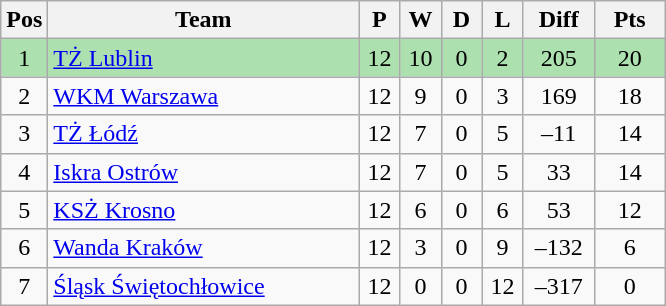<table class="wikitable" style="font-size: 100%">
<tr>
<th width=20>Pos</th>
<th width=200>Team</th>
<th width=20>P</th>
<th width=20>W</th>
<th width=20>D</th>
<th width=20>L</th>
<th width=40>Diff</th>
<th width=40>Pts</th>
</tr>
<tr align=center style="background:#ACE1AF;">
<td>1</td>
<td align="left"><a href='#'>TŻ Lublin</a></td>
<td>12</td>
<td>10</td>
<td>0</td>
<td>2</td>
<td>205</td>
<td>20</td>
</tr>
<tr align=center>
<td>2</td>
<td align="left"><a href='#'>WKM Warszawa</a></td>
<td>12</td>
<td>9</td>
<td>0</td>
<td>3</td>
<td>169</td>
<td>18</td>
</tr>
<tr align=center>
<td>3</td>
<td align="left"><a href='#'>TŻ Łódź</a></td>
<td>12</td>
<td>7</td>
<td>0</td>
<td>5</td>
<td>–11</td>
<td>14</td>
</tr>
<tr align=center>
<td>4</td>
<td align="left"><a href='#'>Iskra Ostrów</a></td>
<td>12</td>
<td>7</td>
<td>0</td>
<td>5</td>
<td>33</td>
<td>14</td>
</tr>
<tr align=center>
<td>5</td>
<td align="left"><a href='#'>KSŻ Krosno</a></td>
<td>12</td>
<td>6</td>
<td>0</td>
<td>6</td>
<td>53</td>
<td>12</td>
</tr>
<tr align=center>
<td>6</td>
<td align="left"><a href='#'>Wanda Kraków</a></td>
<td>12</td>
<td>3</td>
<td>0</td>
<td>9</td>
<td>–132</td>
<td>6</td>
</tr>
<tr align=center>
<td>7</td>
<td align="left"><a href='#'>Śląsk Świętochłowice</a></td>
<td>12</td>
<td>0</td>
<td>0</td>
<td>12</td>
<td>–317</td>
<td>0</td>
</tr>
</table>
